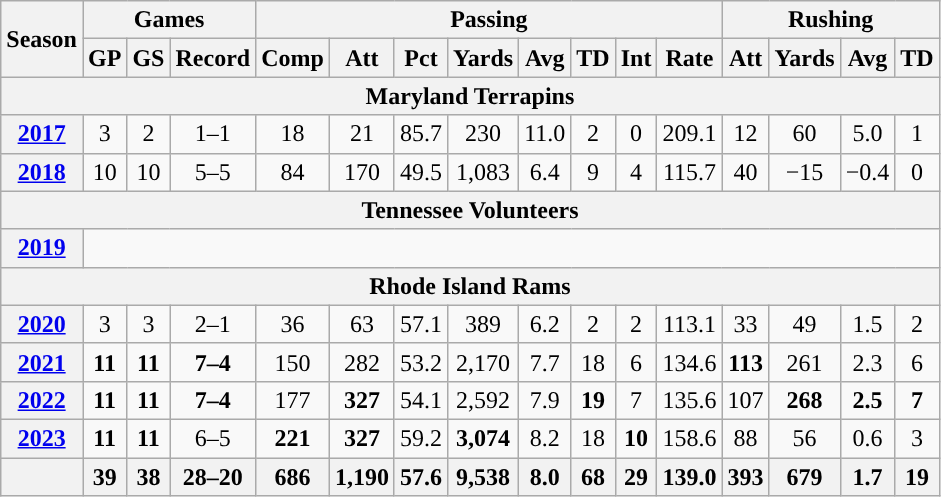<table class="wikitable" style="text-align:center;">
<tr>
<th rowspan="2">Season</th>
<th colspan="3">Games</th>
<th colspan="8">Passing</th>
<th colspan="4">Rushing</th>
</tr>
<tr>
<th>GP</th>
<th>GS</th>
<th>Record</th>
<th>Comp</th>
<th>Att</th>
<th>Pct</th>
<th>Yards</th>
<th>Avg</th>
<th>TD</th>
<th>Int</th>
<th>Rate</th>
<th>Att</th>
<th>Yards</th>
<th>Avg</th>
<th>TD</th>
</tr>
<tr>
<th colspan="16">Maryland Terrapins</th>
</tr>
<tr>
<th><a href='#'>2017</a></th>
<td>3</td>
<td>2</td>
<td>1–1</td>
<td>18</td>
<td>21</td>
<td>85.7</td>
<td>230</td>
<td>11.0</td>
<td>2</td>
<td>0</td>
<td>209.1</td>
<td>12</td>
<td>60</td>
<td>5.0</td>
<td>1</td>
</tr>
<tr>
<th><a href='#'>2018</a></th>
<td>10</td>
<td>10</td>
<td>5–5</td>
<td>84</td>
<td>170</td>
<td>49.5</td>
<td>1,083</td>
<td>6.4</td>
<td>9</td>
<td>4</td>
<td>115.7</td>
<td>40</td>
<td>−15</td>
<td>−0.4</td>
<td>0</td>
</tr>
<tr>
<th colspan="16">Tennessee Volunteers</th>
</tr>
<tr>
<th><a href='#'>2019</a></th>
<td colspan="15"></td>
</tr>
<tr>
<th colspan="16">Rhode Island Rams</th>
</tr>
<tr>
<th><a href='#'>2020</a></th>
<td>3</td>
<td>3</td>
<td>2–1</td>
<td>36</td>
<td>63</td>
<td>57.1</td>
<td>389</td>
<td>6.2</td>
<td>2</td>
<td>2</td>
<td>113.1</td>
<td>33</td>
<td>49</td>
<td>1.5</td>
<td>2</td>
</tr>
<tr>
<th><a href='#'>2021</a></th>
<td><strong>11</strong></td>
<td><strong>11</strong></td>
<td><strong>7–4</strong></td>
<td>150</td>
<td>282</td>
<td>53.2</td>
<td>2,170</td>
<td>7.7</td>
<td>18</td>
<td>6</td>
<td>134.6</td>
<td><strong>113</strong></td>
<td>261</td>
<td>2.3</td>
<td>6</td>
</tr>
<tr>
<th><a href='#'>2022</a></th>
<td><strong>11</strong></td>
<td><strong>11</strong></td>
<td><strong>7–4</strong></td>
<td>177</td>
<td><strong>327</strong></td>
<td>54.1</td>
<td>2,592</td>
<td>7.9</td>
<td><strong>19</strong></td>
<td>7</td>
<td>135.6</td>
<td>107</td>
<td><strong>268</strong></td>
<td><strong>2.5</strong></td>
<td><strong>7</strong></td>
</tr>
<tr>
<th><a href='#'>2023</a></th>
<td><strong>11</strong></td>
<td><strong>11</strong></td>
<td>6–5</td>
<td><strong>221</strong></td>
<td><strong>327</strong></td>
<td>59.2</td>
<td><strong>3,074</strong></td>
<td>8.2</td>
<td>18</td>
<td><strong>10</strong></td>
<td>158.6</td>
<td>88</td>
<td>56</td>
<td>0.6</td>
<td>3</td>
</tr>
<tr>
<th></th>
<th>39</th>
<th>38</th>
<th>28–20</th>
<th>686</th>
<th>1,190</th>
<th>57.6</th>
<th>9,538</th>
<th>8.0</th>
<th>68</th>
<th>29</th>
<th>139.0</th>
<th>393</th>
<th>679</th>
<th>1.7</th>
<th>19</th>
</tr>
</table>
